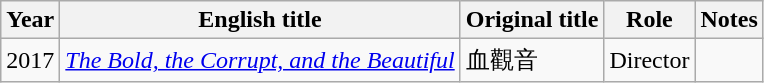<table class="wikitable sortable">
<tr>
<th>Year</th>
<th>English title</th>
<th>Original title</th>
<th>Role</th>
<th class="unsortable">Notes</th>
</tr>
<tr>
<td>2017</td>
<td><em><a href='#'>The Bold, the Corrupt, and the Beautiful</a></em></td>
<td>血觀音</td>
<td>Director</td>
<td></td>
</tr>
</table>
